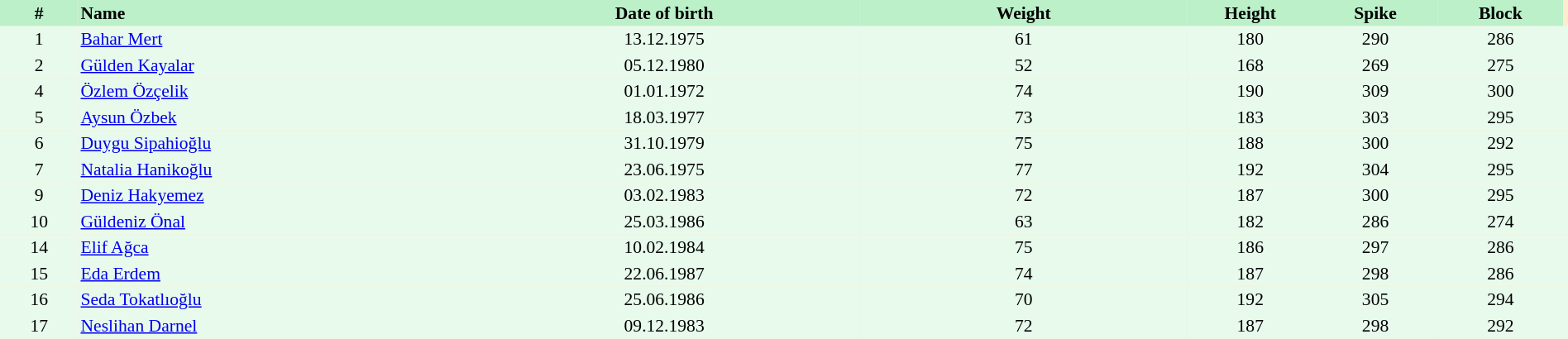<table border=0 cellpadding=2 cellspacing=0  |- bgcolor=#FFECCE style="text-align:center; font-size:90%;" width=100%>
<tr bgcolor=#BBF0C9>
<th width=5%>#</th>
<th width=25% align=left>Name</th>
<th width=25%>Date of birth</th>
<th width=21%>Weight</th>
<th width=8%>Height</th>
<th width=8%>Spike</th>
<th width=8%>Block</th>
</tr>
<tr bgcolor=#E7FAEC>
<td>1</td>
<td align=left><a href='#'>Bahar Mert</a></td>
<td>13.12.1975</td>
<td>61</td>
<td>180</td>
<td>290</td>
<td>286</td>
<td></td>
</tr>
<tr bgcolor=#E7FAEC>
<td>2</td>
<td align=left><a href='#'>Gülden Kayalar</a></td>
<td>05.12.1980</td>
<td>52</td>
<td>168</td>
<td>269</td>
<td>275</td>
<td></td>
</tr>
<tr bgcolor=#E7FAEC>
<td>4</td>
<td align=left><a href='#'>Özlem Özçelik</a></td>
<td>01.01.1972</td>
<td>74</td>
<td>190</td>
<td>309</td>
<td>300</td>
<td></td>
</tr>
<tr bgcolor=#E7FAEC>
<td>5</td>
<td align=left><a href='#'>Aysun Özbek</a></td>
<td>18.03.1977</td>
<td>73</td>
<td>183</td>
<td>303</td>
<td>295</td>
<td></td>
</tr>
<tr bgcolor=#E7FAEC>
<td>6</td>
<td align=left><a href='#'>Duygu Sipahioğlu</a></td>
<td>31.10.1979</td>
<td>75</td>
<td>188</td>
<td>300</td>
<td>292</td>
<td></td>
</tr>
<tr bgcolor=#E7FAEC>
<td>7</td>
<td align=left><a href='#'>Natalia Hanikoğlu</a></td>
<td>23.06.1975</td>
<td>77</td>
<td>192</td>
<td>304</td>
<td>295</td>
<td></td>
</tr>
<tr bgcolor=#E7FAEC>
<td>9</td>
<td align=left><a href='#'>Deniz Hakyemez</a></td>
<td>03.02.1983</td>
<td>72</td>
<td>187</td>
<td>300</td>
<td>295</td>
<td></td>
</tr>
<tr bgcolor=#E7FAEC>
<td>10</td>
<td align=left><a href='#'>Güldeniz Önal</a></td>
<td>25.03.1986</td>
<td>63</td>
<td>182</td>
<td>286</td>
<td>274</td>
<td></td>
</tr>
<tr bgcolor=#E7FAEC>
<td>14</td>
<td align=left><a href='#'>Elif Ağca</a></td>
<td>10.02.1984</td>
<td>75</td>
<td>186</td>
<td>297</td>
<td>286</td>
<td></td>
</tr>
<tr bgcolor=#E7FAEC>
<td>15</td>
<td align=left><a href='#'>Eda Erdem</a></td>
<td>22.06.1987</td>
<td>74</td>
<td>187</td>
<td>298</td>
<td>286</td>
<td></td>
</tr>
<tr bgcolor=#E7FAEC>
<td>16</td>
<td align=left><a href='#'>Seda Tokatlıoğlu</a></td>
<td>25.06.1986</td>
<td>70</td>
<td>192</td>
<td>305</td>
<td>294</td>
<td></td>
</tr>
<tr bgcolor=#E7FAEC>
<td>17</td>
<td align=left><a href='#'>Neslihan Darnel</a></td>
<td>09.12.1983</td>
<td>72</td>
<td>187</td>
<td>298</td>
<td>292</td>
<td></td>
</tr>
</table>
